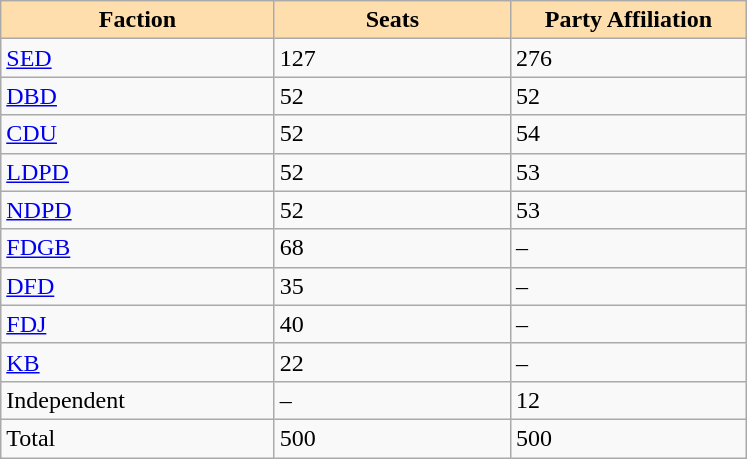<table class="wikitable">
<tr>
<th style="width:175px; background:#FFDEAD;">Faction</th>
<th style="width:150px; background:#FFDEAD;">Seats</th>
<th style="width:150px; background:#FFDEAD;">Party Affiliation</th>
</tr>
<tr>
<td><a href='#'>SED</a></td>
<td>127</td>
<td>276</td>
</tr>
<tr>
<td><a href='#'>DBD</a></td>
<td>52</td>
<td>52</td>
</tr>
<tr>
<td><a href='#'>CDU</a></td>
<td>52</td>
<td>54</td>
</tr>
<tr>
<td><a href='#'>LDPD</a></td>
<td>52</td>
<td>53</td>
</tr>
<tr>
<td><a href='#'>NDPD</a></td>
<td>52</td>
<td>53</td>
</tr>
<tr>
<td><a href='#'>FDGB</a></td>
<td>68</td>
<td>–</td>
</tr>
<tr>
<td><a href='#'>DFD</a></td>
<td>35</td>
<td>–</td>
</tr>
<tr>
<td><a href='#'>FDJ</a></td>
<td>40</td>
<td>–</td>
</tr>
<tr>
<td><a href='#'>KB</a></td>
<td>22</td>
<td>–</td>
</tr>
<tr>
<td>Independent</td>
<td>–</td>
<td>12</td>
</tr>
<tr>
<td>Total</td>
<td>500</td>
<td>500</td>
</tr>
</table>
